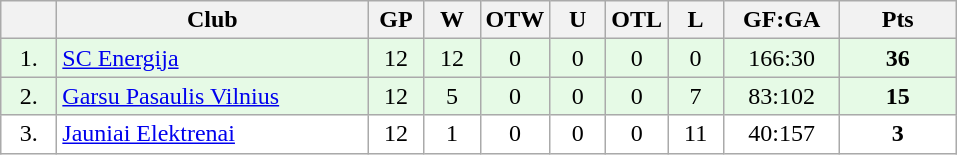<table class="wikitable">
<tr>
<th width="30"></th>
<th width="200">Club</th>
<th width="30">GP</th>
<th width="30">W</th>
<th width="30">OTW</th>
<th width="30">U</th>
<th width="30">OTL</th>
<th width="30">L</th>
<th width="70">GF:GA</th>
<th width="70">Pts</th>
</tr>
<tr bgcolor="#e6fae6" align="center">
<td>1.</td>
<td align="left"><a href='#'>SC Energija</a></td>
<td>12</td>
<td>12</td>
<td>0</td>
<td>0</td>
<td>0</td>
<td>0</td>
<td>166:30</td>
<td><strong>36</strong></td>
</tr>
<tr bgcolor="#e6fae6" align="center">
<td>2.</td>
<td align="left"><a href='#'>Garsu Pasaulis Vilnius</a></td>
<td>12</td>
<td>5</td>
<td>0</td>
<td>0</td>
<td>0</td>
<td>7</td>
<td>83:102</td>
<td><strong>15</strong></td>
</tr>
<tr bgcolor="#FFFFFF" align="center">
<td>3.</td>
<td align="left"><a href='#'>Jauniai Elektrenai</a></td>
<td>12</td>
<td>1</td>
<td>0</td>
<td>0</td>
<td>0</td>
<td>11</td>
<td>40:157</td>
<td><strong>3</strong></td>
</tr>
</table>
